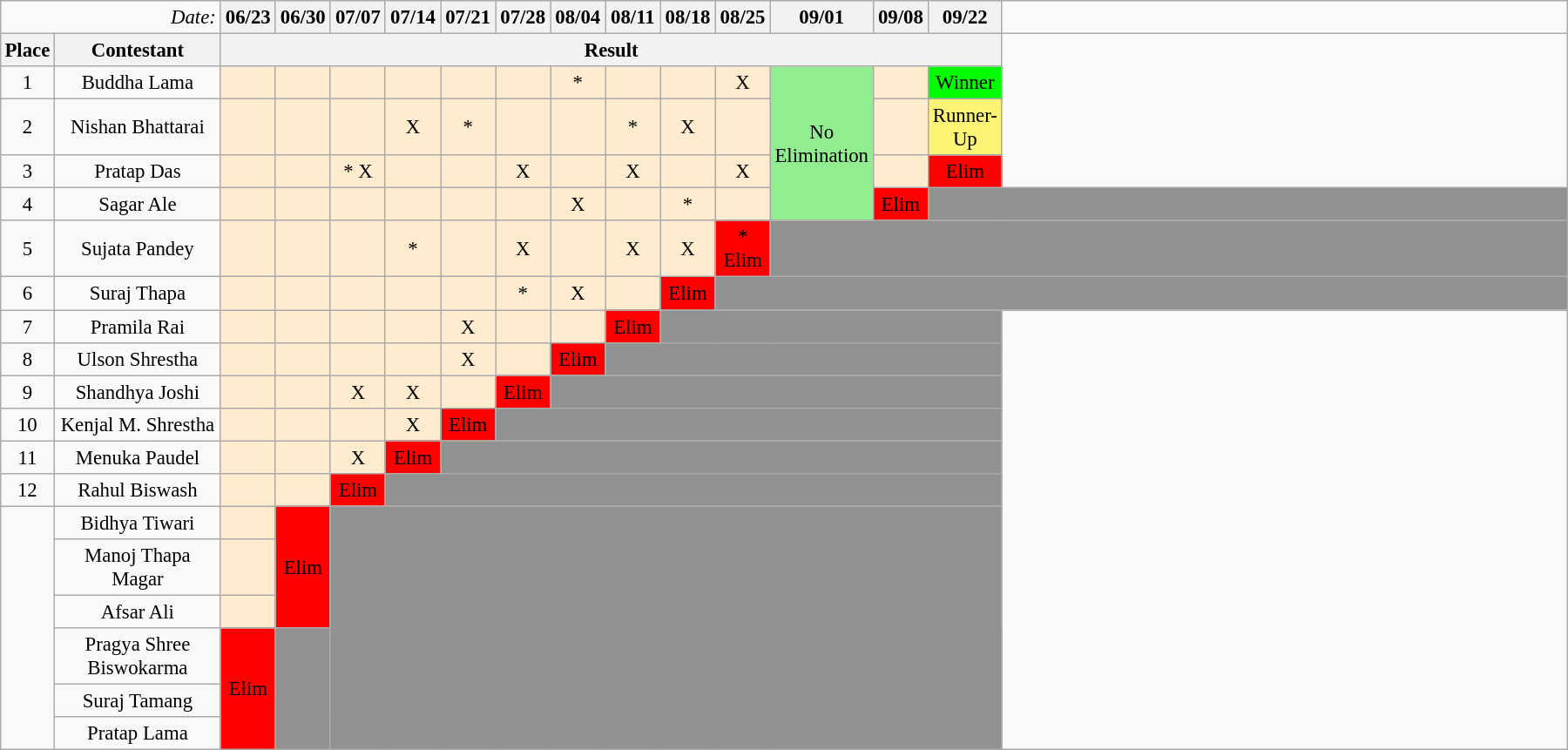<table class="wikitable" style="text-align:center; font-size:95%; width:95%; margin:1em auto">
<tr>
<td colspan="2" style="text-align:right;"><em>Date:</em></td>
<th style="width:35px">06/23</th>
<th style="width:35px">06/30</th>
<th style="width:35px">07/07</th>
<th style="width:35px">07/14</th>
<th style="width:35px">07/21</th>
<th style="width:35px">07/28</th>
<th style="width:35px">08/04</th>
<th style="width:35px">08/11</th>
<th style="width:35px">08/18</th>
<th style="width:35px">08/25</th>
<th style="width:35px">09/01</th>
<th style="width:35px">09/08</th>
<th style="width:35px">09/22</th>
<td></td>
</tr>
<tr>
<th style="width:30px">Place</th>
<th style="width:120px">Contestant</th>
<th colspan="13">Result</th>
</tr>
<tr>
<td>1</td>
<td>Buddha Lama</td>
<td style="background:#FFEBCD;"></td>
<td style="background:#FFEBCD;"></td>
<td style="background:#FFEBCD;"></td>
<td style="background:#FFEBCD;"></td>
<td style="background:#FFEBCD;"></td>
<td style="background:#FFEBCD;"></td>
<td style="background:#FFEBCD;">*</td>
<td style="background:#FFEBCD;"></td>
<td style="background:#FFEBCD;"></td>
<td style="background:#FFEBCD;">X</td>
<td style="background:lightgreen;" rowspan="4">No Elimination</td>
<td style="background:#FFEBCD;"></td>
<td style="background:lime;">Winner</td>
</tr>
<tr>
<td>2</td>
<td>Nishan Bhattarai</td>
<td style="background:#FFEBCD;"></td>
<td style="background:#FFEBCD;"></td>
<td style="background:#FFEBCD;"></td>
<td style="background:#FFEBCD;">X</td>
<td style="background:#FFEBCD;">*</td>
<td style="background:#FFEBCD;"></td>
<td style="background:#FFEBCD;"></td>
<td style="background:#FFEBCD;">*</td>
<td style="background:#FFEBCD;">X</td>
<td style="background:#FFEBCD;"></td>
<td style="background:#FFEBCD;"></td>
<td style="background:#fbf373;">Runner-Up</td>
</tr>
<tr>
<td>3</td>
<td>Pratap Das</td>
<td style="background:#FFEBCD;"></td>
<td style="background:#FFEBCD;"></td>
<td style="background:#FFEBCD;">* X</td>
<td style="background:#FFEBCD;"></td>
<td style="background:#FFEBCD;"></td>
<td style="background:#FFEBCD;">X</td>
<td style="background:#FFEBCD;"></td>
<td style="background:#FFEBCD;">X</td>
<td style="background:#FFEBCD;"></td>
<td style="background:#FFEBCD;">X</td>
<td style="background:#FFEBCD;"></td>
<td style="background:#FF0000;">Elim</td>
</tr>
<tr>
<td>4</td>
<td>Sagar Ale</td>
<td style="background:#FFEBCD;"></td>
<td style="background:#FFEBCD;"></td>
<td style="background:#FFEBCD;"></td>
<td style="background:#FFEBCD;"></td>
<td style="background:#FFEBCD;"></td>
<td style="background:#FFEBCD;"></td>
<td style="background:#FFEBCD;">X</td>
<td style="background:#FFEBCD;"></td>
<td style="background:#FFEBCD;">*</td>
<td style="background:#FFEBCD;"></td>
<td style="background:#FF0000;" rowspan="1">Elim</td>
<td style="background:#919191;" colspan="4"></td>
</tr>
<tr>
<td>5</td>
<td>Sujata Pandey</td>
<td style="background:#FFEBCD;"></td>
<td style="background:#FFEBCD;"></td>
<td style="background:#FFEBCD;"></td>
<td style="background:#FFEBCD;">*</td>
<td style="background:#FFEBCD;"></td>
<td style="background:#FFEBCD;">X</td>
<td style="background:#FFEBCD;"></td>
<td style="background:#FFEBCD;">X</td>
<td style="background:#FFEBCD;">X</td>
<td style="background:#FF0000;" rowspan="1">* Elim</td>
<td style="background:#919191;" colspan="5"></td>
</tr>
<tr>
<td>6</td>
<td>Suraj Thapa</td>
<td style="background:#FFEBCD;"></td>
<td style="background:#FFEBCD;"></td>
<td style="background:#FFEBCD;"></td>
<td style="background:#FFEBCD;"></td>
<td style="background:#FFEBCD;"></td>
<td style="background:#FFEBCD;">*</td>
<td style="background:#FFEBCD;">X</td>
<td style="background:#FFEBCD;"></td>
<td style="background:#FF0000;" rowspan="1">Elim</td>
<td style="background:#919191;" colspan="5"></td>
</tr>
<tr>
<td>7</td>
<td>Pramila Rai</td>
<td style="background:#FFEBCD;"></td>
<td style="background:#FFEBCD;"></td>
<td style="background:#FFEBCD;"></td>
<td style="background:#FFEBCD;"></td>
<td style="background:#FFEBCD;">X</td>
<td style="background:#FFEBCD;"></td>
<td style="background:#FFEBCD;"></td>
<td style="background:#FF0000;" rowspan="1">Elim</td>
<td style="background:#919191;" colspan="5"></td>
</tr>
<tr>
<td>8</td>
<td>Ulson Shrestha</td>
<td style="background:#FFEBCD;"></td>
<td style="background:#FFEBCD;"></td>
<td style="background:#FFEBCD;"></td>
<td style="background:#FFEBCD;"></td>
<td style="background:#FFEBCD;">X</td>
<td style="background:#FFEBCD;"></td>
<td style="background:#FF0000;" rowspan="1">Elim</td>
<td style="background:#919191;" colspan="6"></td>
</tr>
<tr>
<td>9</td>
<td>Shandhya Joshi</td>
<td style="background:#FFEBCD;"></td>
<td style="background:#FFEBCD;"></td>
<td style="background:#FFEBCD;">X</td>
<td style="background:#FFEBCD;">X</td>
<td style="background:#FFEBCD;"></td>
<td style="background:#FF0000;" rowspan="1">Elim</td>
<td style="background:#919191;" colspan="7"></td>
</tr>
<tr>
<td>10</td>
<td>Kenjal M. Shrestha</td>
<td style="background:#FFEBCD;"></td>
<td style="background:#FFEBCD;"></td>
<td style="background:#FFEBCD;"></td>
<td style="background:#FFEBCD;">X</td>
<td style="background:#FF0000;" rowspan="1">Elim</td>
<td colspan="8" style="background:#919191;"></td>
</tr>
<tr>
<td>11</td>
<td>Menuka Paudel</td>
<td style="background:#FFEBCD;"></td>
<td style="background:#FFEBCD;"></td>
<td style="background:#FFEBCD;">X</td>
<td style="background:#FF0000;" rowspan="1">Elim</td>
<td colspan="9" style="background:#919191;"></td>
</tr>
<tr>
<td>12</td>
<td>Rahul Biswash</td>
<td style="background:#FFEBCD;"></td>
<td style="background:#FFEBCD;"></td>
<td style="background:#FF0000;" rowspan="1">Elim</td>
<td colspan="10" style="background:#919191;"></td>
</tr>
<tr>
<td rowspan="6"></td>
<td>Bidhya Tiwari</td>
<td style="background:#ffebcd;"></td>
<td style="background:#FF0000;" rowspan="3">Elim</td>
<td colspan="11" rowspan="6" style="background:#919191;"></td>
</tr>
<tr>
<td>Manoj Thapa Magar</td>
<td style="background:#ffebcd;"></td>
</tr>
<tr>
<td>Afsar Ali</td>
<td style="background:#ffebcd;"></td>
</tr>
<tr>
<td>Pragya Shree Biswokarma</td>
<td style="background:#FF0000;" rowspan="5">Elim</td>
<td colspan="12" rowspan="5" style="background:#919191;"></td>
</tr>
<tr>
<td>Suraj Tamang</td>
</tr>
<tr>
<td>Pratap Lama</td>
</tr>
</table>
